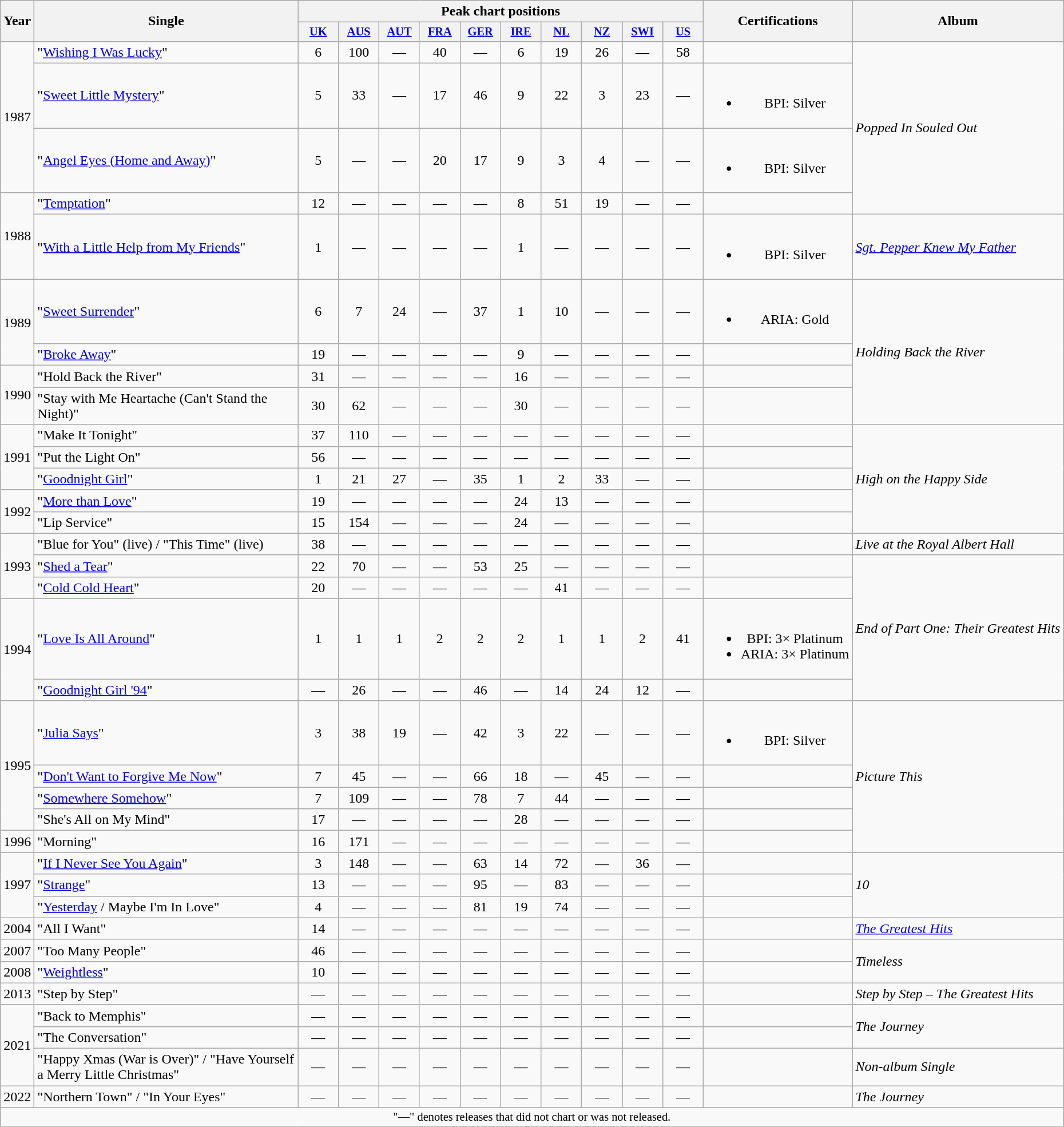<table class="wikitable" style=text-align:center;>
<tr>
<th rowspan="2">Year</th>
<th width=300 rowspan="2">Single</th>
<th colspan="10">Peak chart positions</th>
<th rowspan="2">Certifications</th>
<th rowspan="2">Album</th>
</tr>
<tr>
<th style="width:3em;font-size:85%"><a href='#'>UK</a><br></th>
<th style="width:3em;font-size:85%"><a href='#'>AUS</a><br></th>
<th style="width:3em;font-size:85%"><a href='#'>AUT</a><br></th>
<th style="width:3em;font-size:85%"><a href='#'>FRA</a><br></th>
<th style="width:3em;font-size:85%"><a href='#'>GER</a><br></th>
<th style="width:3em;font-size:85%"><a href='#'>IRE</a><br></th>
<th style="width:3em;font-size:85%"><a href='#'>NL</a><br></th>
<th style="width:3em;font-size:85%"><a href='#'>NZ</a><br></th>
<th style="width:3em;font-size:85%"><a href='#'>SWI</a><br></th>
<th style="width:3em;font-size:85%"><a href='#'>US</a><br></th>
</tr>
<tr>
<td rowspan=3>1987</td>
<td align=left>"<a href='#'>Wishing I Was Lucky</a>"</td>
<td>6</td>
<td>100</td>
<td>—</td>
<td>40</td>
<td>—</td>
<td>6</td>
<td>19</td>
<td>26</td>
<td>—</td>
<td>58</td>
<td></td>
<td align="left" rowspan="4"><em>Popped In Souled Out</em></td>
</tr>
<tr>
<td align=left>"<a href='#'>Sweet Little Mystery</a>"</td>
<td>5</td>
<td>33</td>
<td>—</td>
<td>17</td>
<td>46</td>
<td>9</td>
<td>22</td>
<td>3</td>
<td>23</td>
<td>—</td>
<td><br><ul><li>BPI: Silver</li></ul></td>
</tr>
<tr>
<td align=left>"<a href='#'>Angel Eyes (Home and Away)</a>"</td>
<td>5</td>
<td>—</td>
<td>—</td>
<td>20</td>
<td>17</td>
<td>9</td>
<td>3</td>
<td>4</td>
<td>—</td>
<td>—</td>
<td><br><ul><li>BPI: Silver</li></ul></td>
</tr>
<tr>
<td rowspan="2">1988</td>
<td align=left>"<a href='#'>Temptation</a>"</td>
<td>12</td>
<td>—</td>
<td>—</td>
<td>—</td>
<td>—</td>
<td>8</td>
<td>51</td>
<td>19</td>
<td>—</td>
<td>—</td>
<td></td>
</tr>
<tr>
<td align=left>"<a href='#'>With a Little Help from My Friends</a>"</td>
<td>1</td>
<td>—</td>
<td>—</td>
<td>—</td>
<td>—</td>
<td>1</td>
<td>—</td>
<td>—</td>
<td>—</td>
<td>—</td>
<td><br><ul><li>BPI: Silver</li></ul></td>
<td align="left"><em><a href='#'>Sgt. Pepper Knew My Father</a></em></td>
</tr>
<tr>
<td rowspan="2">1989</td>
<td align=left>"<a href='#'>Sweet Surrender</a>"</td>
<td>6</td>
<td>7</td>
<td>24</td>
<td>—</td>
<td>37</td>
<td>1</td>
<td>10</td>
<td>—</td>
<td>—</td>
<td>—</td>
<td><br><ul><li>ARIA: Gold</li></ul></td>
<td align="left" rowspan="4"><em>Holding Back the River</em></td>
</tr>
<tr>
<td align=left>"<a href='#'>Broke Away</a>"</td>
<td>19</td>
<td>—</td>
<td>—</td>
<td>—</td>
<td>—</td>
<td>9</td>
<td>—</td>
<td>—</td>
<td>—</td>
<td>—</td>
<td></td>
</tr>
<tr>
<td rowspan="2">1990</td>
<td align=left>"Hold Back the River"</td>
<td>31</td>
<td>—</td>
<td>—</td>
<td>—</td>
<td>—</td>
<td>16</td>
<td>—</td>
<td>—</td>
<td>—</td>
<td>—</td>
<td></td>
</tr>
<tr>
<td align=left>"Stay with Me Heartache (Can't Stand the Night)"</td>
<td>30</td>
<td>62</td>
<td>—</td>
<td>—</td>
<td>—</td>
<td>30</td>
<td>—</td>
<td>—</td>
<td>—</td>
<td>—</td>
<td></td>
</tr>
<tr>
<td rowspan="3">1991</td>
<td align=left>"Make It Tonight"</td>
<td>37</td>
<td>110</td>
<td>—</td>
<td>—</td>
<td>—</td>
<td>—</td>
<td>—</td>
<td>—</td>
<td>—</td>
<td>—</td>
<td></td>
<td align="left" rowspan="5"><em>High on the Happy Side</em></td>
</tr>
<tr>
<td align=left>"Put the Light On"</td>
<td>56</td>
<td>—</td>
<td>—</td>
<td>—</td>
<td>—</td>
<td>—</td>
<td>—</td>
<td>—</td>
<td>—</td>
<td>—</td>
<td></td>
</tr>
<tr>
<td align=left>"<a href='#'>Goodnight Girl</a>"</td>
<td>1</td>
<td>21</td>
<td>27</td>
<td>—</td>
<td>35</td>
<td>1</td>
<td>2</td>
<td>33</td>
<td>—</td>
<td>—</td>
<td></td>
</tr>
<tr>
<td rowspan="2">1992</td>
<td align=left>"<a href='#'>More than Love</a>"</td>
<td>19</td>
<td>—</td>
<td>—</td>
<td>—</td>
<td>—</td>
<td>24</td>
<td>13</td>
<td>—</td>
<td>—</td>
<td>—</td>
<td></td>
</tr>
<tr>
<td align=left>"Lip Service"</td>
<td>15</td>
<td>154</td>
<td>—</td>
<td>—</td>
<td>—</td>
<td>24</td>
<td>—</td>
<td>—</td>
<td>—</td>
<td>—</td>
<td></td>
</tr>
<tr>
<td rowspan=3>1993</td>
<td align=left>"Blue for You" (live) / "This Time" (live)</td>
<td>38</td>
<td>—</td>
<td>—</td>
<td>—</td>
<td>—</td>
<td>—</td>
<td>—</td>
<td>—</td>
<td>—</td>
<td>—</td>
<td></td>
<td align=left><em>Live at the Royal Albert Hall</em></td>
</tr>
<tr>
<td align=left>"<a href='#'>Shed a Tear</a>"</td>
<td>22</td>
<td>70</td>
<td>—</td>
<td>—</td>
<td>53</td>
<td>25</td>
<td>—</td>
<td>—</td>
<td>—</td>
<td>—</td>
<td></td>
<td align=left rowspan=4><em>End of Part One: Their Greatest Hits</em></td>
</tr>
<tr>
<td align=left>"<a href='#'>Cold Cold Heart</a>"</td>
<td>20</td>
<td>—</td>
<td>—</td>
<td>—</td>
<td>—</td>
<td>—</td>
<td>41</td>
<td>—</td>
<td>—</td>
<td>—</td>
<td></td>
</tr>
<tr>
<td rowspan=2>1994</td>
<td align=left>"<a href='#'>Love Is All Around</a>"</td>
<td>1</td>
<td>1</td>
<td>1</td>
<td>2</td>
<td>2</td>
<td>2</td>
<td>1</td>
<td>1</td>
<td>2</td>
<td>41</td>
<td><br><ul><li>BPI: 3× Platinum</li><li>ARIA: 3× Platinum</li></ul></td>
</tr>
<tr>
<td align=left>"<a href='#'>Goodnight Girl '94</a>"</td>
<td>—</td>
<td>26</td>
<td>—</td>
<td>—</td>
<td>46</td>
<td>—</td>
<td>14</td>
<td>24</td>
<td>12</td>
<td>—</td>
<td></td>
</tr>
<tr>
<td rowspan=4>1995</td>
<td align=left>"<a href='#'>Julia Says</a>"</td>
<td>3</td>
<td>38</td>
<td>19</td>
<td>—</td>
<td>42</td>
<td>3</td>
<td>22</td>
<td>—</td>
<td>—</td>
<td>—</td>
<td><br><ul><li>BPI: Silver</li></ul></td>
<td align=left rowspan=5><em>Picture This</em></td>
</tr>
<tr>
<td align=left>"<a href='#'>Don't Want to Forgive Me Now</a>"</td>
<td>7</td>
<td>45</td>
<td>—</td>
<td>—</td>
<td>66</td>
<td>18</td>
<td>—</td>
<td>45</td>
<td>—</td>
<td>—</td>
<td></td>
</tr>
<tr>
<td align=left>"<a href='#'>Somewhere Somehow</a>"</td>
<td>7</td>
<td>109</td>
<td>—</td>
<td>—</td>
<td>78</td>
<td>7</td>
<td>44</td>
<td>—</td>
<td>—</td>
<td>—</td>
<td></td>
</tr>
<tr>
<td align=left>"She's All on My Mind"</td>
<td>17</td>
<td>—</td>
<td>—</td>
<td>—</td>
<td>—</td>
<td>28</td>
<td>—</td>
<td>—</td>
<td>—</td>
<td>—</td>
<td></td>
</tr>
<tr>
<td>1996</td>
<td align=left>"Morning"</td>
<td>16</td>
<td>171</td>
<td>—</td>
<td>—</td>
<td>—</td>
<td>—</td>
<td>—</td>
<td>—</td>
<td>—</td>
<td>—</td>
<td></td>
</tr>
<tr>
<td rowspan=3>1997</td>
<td align=left>"<a href='#'>If I Never See You Again</a>"</td>
<td>3</td>
<td>148</td>
<td>—</td>
<td>—</td>
<td>63</td>
<td>14</td>
<td>72</td>
<td>—</td>
<td>36</td>
<td>—</td>
<td></td>
<td align=left rowspan=3><em>10</em></td>
</tr>
<tr>
<td align=left>"<a href='#'>Strange</a>"</td>
<td>13</td>
<td>—</td>
<td>—</td>
<td>—</td>
<td>95</td>
<td>—</td>
<td>83</td>
<td>—</td>
<td>—</td>
<td>—</td>
<td></td>
</tr>
<tr>
<td align=left>"<a href='#'>Yesterday</a> / Maybe I'm In Love"</td>
<td>4</td>
<td>—</td>
<td>—</td>
<td>—</td>
<td>81</td>
<td>19</td>
<td>74</td>
<td>—</td>
<td>—</td>
<td>—</td>
<td></td>
</tr>
<tr>
<td>2004</td>
<td align=left>"All I Want"</td>
<td>14</td>
<td>—</td>
<td>—</td>
<td>—</td>
<td>—</td>
<td>—</td>
<td>—</td>
<td>—</td>
<td>—</td>
<td>—</td>
<td></td>
<td align=left><em><a href='#'>The Greatest Hits</a></em></td>
</tr>
<tr>
<td>2007</td>
<td align=left>"Too Many People"</td>
<td>46</td>
<td>—</td>
<td>—</td>
<td>—</td>
<td>—</td>
<td>—</td>
<td>—</td>
<td>—</td>
<td>—</td>
<td>—</td>
<td></td>
<td rowspan=2 align=left><em>Timeless</em></td>
</tr>
<tr>
<td>2008</td>
<td align=left>"<a href='#'>Weightless</a>"</td>
<td>10</td>
<td>—</td>
<td>—</td>
<td>—</td>
<td>—</td>
<td>—</td>
<td>—</td>
<td>—</td>
<td>—</td>
<td>—</td>
<td></td>
</tr>
<tr>
<td>2013</td>
<td align=left>"Step by Step"</td>
<td>—</td>
<td>—</td>
<td>—</td>
<td>—</td>
<td>—</td>
<td>—</td>
<td>—</td>
<td>—</td>
<td>—</td>
<td>—</td>
<td></td>
<td align=left><em>Step by Step – The Greatest Hits</em></td>
</tr>
<tr>
<td rowspan=3 align=left>2021</td>
<td align=left>"Back to Memphis"</td>
<td>—</td>
<td>—</td>
<td>—</td>
<td>—</td>
<td>—</td>
<td>—</td>
<td>—</td>
<td>—</td>
<td>—</td>
<td>—</td>
<td></td>
<td rowspan=2 align=left><em>The Journey</em></td>
</tr>
<tr>
<td align=left>"The Conversation"</td>
<td>—</td>
<td>—</td>
<td>—</td>
<td>—</td>
<td>—</td>
<td>—</td>
<td>—</td>
<td>—</td>
<td>—</td>
<td>—</td>
<td></td>
</tr>
<tr>
<td align=left>"Happy Xmas (War is Over)" / "Have Yourself a Merry Little Christmas"</td>
<td>—</td>
<td>—</td>
<td>—</td>
<td>—</td>
<td>—</td>
<td>—</td>
<td>—</td>
<td>—</td>
<td>—</td>
<td>—</td>
<td></td>
<td align=left><em>Non-album Single</em></td>
</tr>
<tr>
<td rowspan=1 align=left>2022</td>
<td align=left>"Northern Town" / "In Your Eyes"</td>
<td>—</td>
<td>—</td>
<td>—</td>
<td>—</td>
<td>—</td>
<td>—</td>
<td>—</td>
<td>—</td>
<td>—</td>
<td>—</td>
<td></td>
<td rowspan=1 align=left><em>The Journey</em></td>
</tr>
<tr>
<td colspan="15" style="font-size: 85%">"—" denotes releases that did not chart or was not released.</td>
</tr>
</table>
